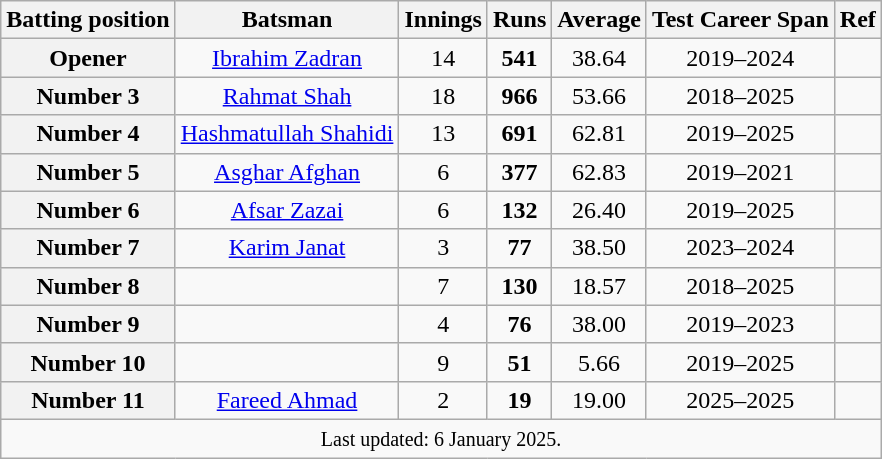<table class="wikitable sortable" style=text-align:center;>
<tr>
<th scope="col">Batting position</th>
<th scope="col">Batsman</th>
<th scope="col">Innings</th>
<th scope="col">Runs</th>
<th scope="col">Average</th>
<th scope="col">Test Career Span</th>
<th scope="col">Ref</th>
</tr>
<tr>
<th scope="row">Opener</th>
<td><a href='#'>Ibrahim Zadran</a></td>
<td>14</td>
<td><strong>541</strong></td>
<td>38.64</td>
<td>2019–2024</td>
<td></td>
</tr>
<tr>
<th scope="row">Number 3</th>
<td><a href='#'>Rahmat Shah</a></td>
<td>18</td>
<td><strong>966</strong></td>
<td>53.66</td>
<td>2018–2025</td>
<td></td>
</tr>
<tr>
<th scope="row">Number 4</th>
<td><a href='#'>Hashmatullah Shahidi</a></td>
<td>13</td>
<td><strong>691</strong></td>
<td>62.81</td>
<td>2019–2025</td>
<td></td>
</tr>
<tr>
<th scope="row">Number 5</th>
<td><a href='#'>Asghar Afghan</a></td>
<td>6</td>
<td><strong>377</strong></td>
<td>62.83</td>
<td>2019–2021</td>
<td></td>
</tr>
<tr>
<th scope="row">Number 6</th>
<td><a href='#'>Afsar Zazai</a></td>
<td>6</td>
<td><strong>132</strong></td>
<td>26.40</td>
<td>2019–2025</td>
<td></td>
</tr>
<tr>
<th scope="row">Number 7</th>
<td><a href='#'>Karim Janat</a></td>
<td>3</td>
<td><strong>77</strong></td>
<td>38.50</td>
<td>2023–2024</td>
<td></td>
</tr>
<tr>
<th scope="row">Number 8</th>
<td></td>
<td>7</td>
<td><strong>130</strong></td>
<td>18.57</td>
<td>2018–2025</td>
<td></td>
</tr>
<tr>
<th scope="row">Number 9</th>
<td></td>
<td>4</td>
<td><strong>76</strong></td>
<td>38.00</td>
<td>2019–2023</td>
<td></td>
</tr>
<tr>
<th scope="row">Number 10</th>
<td></td>
<td>9</td>
<td><strong>51</strong></td>
<td>5.66</td>
<td>2019–2025</td>
<td></td>
</tr>
<tr>
<th scope="row">Number 11</th>
<td><a href='#'>Fareed Ahmad</a></td>
<td>2</td>
<td><strong>19</strong></td>
<td>19.00</td>
<td>2025–2025</td>
<td></td>
</tr>
<tr>
<td colspan=7><small>Last updated: 6 January 2025.</small></td>
</tr>
</table>
